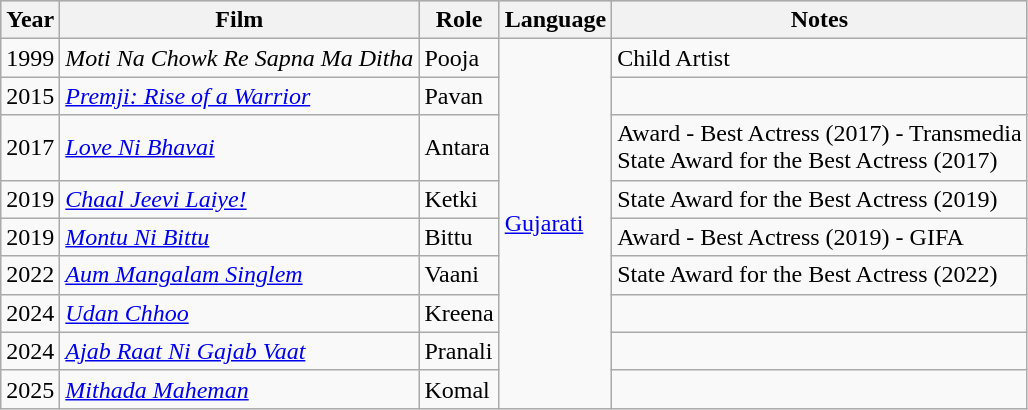<table class="wikitable">
<tr style="background:#ccc; text-align:center;">
<th>Year</th>
<th>Film</th>
<th>Role</th>
<th>Language</th>
<th>Notes</th>
</tr>
<tr>
<td>1999</td>
<td><em>Moti Na Chowk Re Sapna Ma Ditha</em></td>
<td>Pooja</td>
<td rowspan="9"><a href='#'>Gujarati</a></td>
<td>Child Artist</td>
</tr>
<tr>
<td>2015</td>
<td><em><a href='#'>Premji: Rise of a Warrior</a></em></td>
<td>Pavan</td>
<td></td>
</tr>
<tr>
<td>2017</td>
<td><em><a href='#'>Love Ni Bhavai</a></em></td>
<td>Antara</td>
<td Female Protagonist>Award - Best Actress (2017) - Transmedia<br>State Award for the Best Actress (2017)</td>
</tr>
<tr>
<td>2019</td>
<td><em><a href='#'>Chaal Jeevi Laiye!</a></em></td>
<td>Ketki</td>
<td>State Award for the Best Actress (2019)</td>
</tr>
<tr>
<td>2019</td>
<td><em><a href='#'>Montu Ni Bittu</a></em></td>
<td>Bittu</td>
<td>Award - Best Actress (2019) - GIFA</td>
</tr>
<tr>
<td>2022</td>
<td><em><a href='#'>Aum Mangalam Singlem</a></em></td>
<td>Vaani</td>
<td>State Award for the Best Actress (2022)</td>
</tr>
<tr>
<td>2024</td>
<td><em><a href='#'>Udan Chhoo</a></em></td>
<td>Kreena</td>
<td></td>
</tr>
<tr>
<td>2024</td>
<td><em><a href='#'>Ajab Raat Ni Gajab Vaat</a></em></td>
<td>Pranali</td>
<td></td>
</tr>
<tr>
<td>2025</td>
<td><em><a href='#'>Mithada Maheman</a></em></td>
<td>Komal</td>
<td></td>
</tr>
</table>
